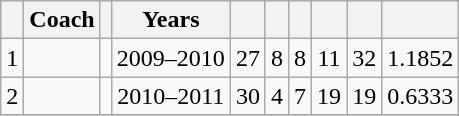<table class="wikitable sortable" style="text-align:center">
<tr>
<th></th>
<th>Coach</th>
<th></th>
<th>Years</th>
<th></th>
<th></th>
<th></th>
<th></th>
<th></th>
<th></th>
</tr>
<tr>
<td>1</td>
<td style="text-align:left"></td>
<td></td>
<td>2009–2010</td>
<td>27</td>
<td>8</td>
<td>8</td>
<td>11</td>
<td>32</td>
<td>1.1852</td>
</tr>
<tr>
<td>2</td>
<td style="text-align:left"></td>
<td></td>
<td>2010–2011</td>
<td>30</td>
<td>4</td>
<td>7</td>
<td>19</td>
<td>19</td>
<td>0.6333</td>
</tr>
<tr>
</tr>
</table>
